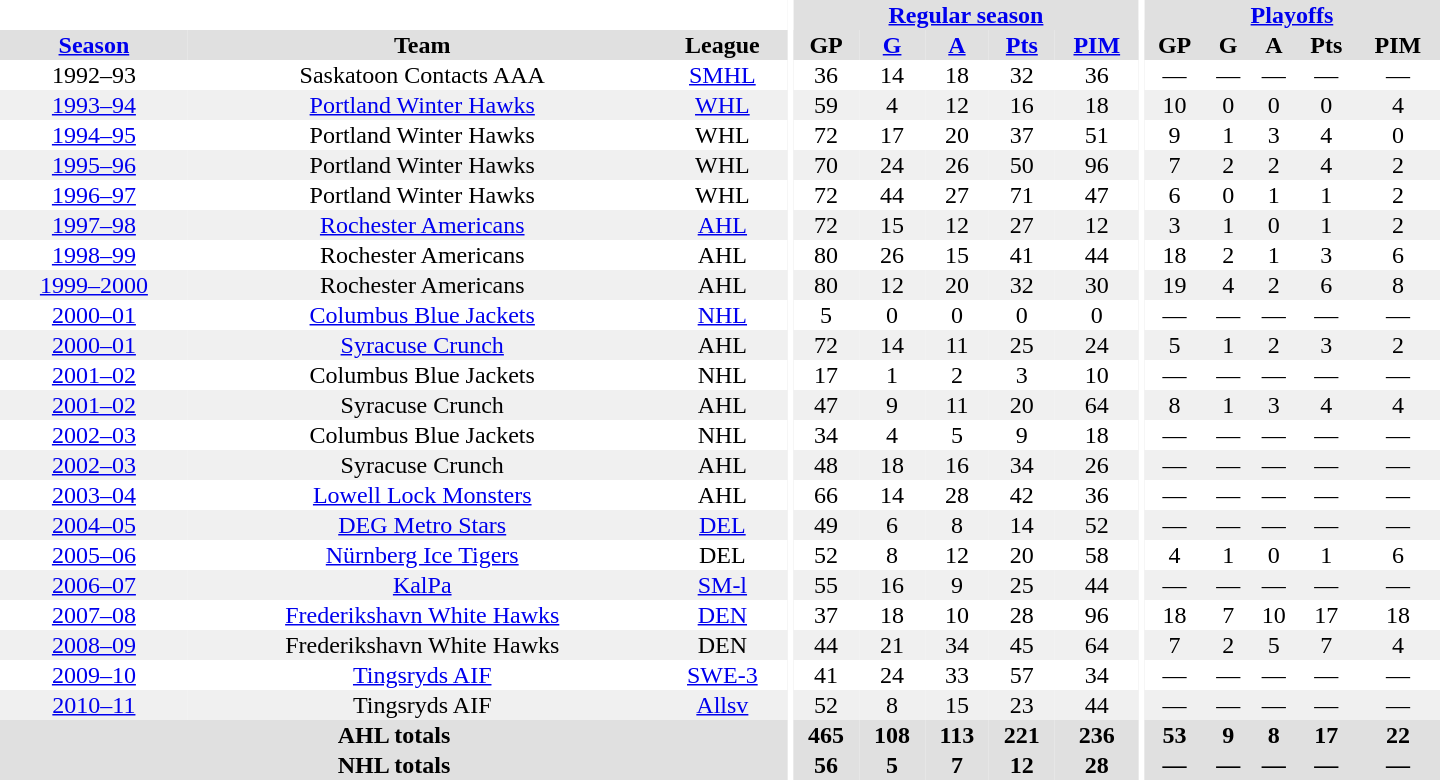<table border="0" cellpadding="1" cellspacing="0" style="text-align:center; width:60em">
<tr bgcolor="#e0e0e0">
<th colspan="3" bgcolor="#ffffff"></th>
<th rowspan="100" bgcolor="#ffffff"></th>
<th colspan="5"><a href='#'>Regular season</a></th>
<th rowspan="100" bgcolor="#ffffff"></th>
<th colspan="5"><a href='#'>Playoffs</a></th>
</tr>
<tr bgcolor="#e0e0e0">
<th><a href='#'>Season</a></th>
<th>Team</th>
<th>League</th>
<th>GP</th>
<th><a href='#'>G</a></th>
<th><a href='#'>A</a></th>
<th><a href='#'>Pts</a></th>
<th><a href='#'>PIM</a></th>
<th>GP</th>
<th>G</th>
<th>A</th>
<th>Pts</th>
<th>PIM</th>
</tr>
<tr>
<td>1992–93</td>
<td>Saskatoon Contacts AAA</td>
<td><a href='#'>SMHL</a></td>
<td>36</td>
<td>14</td>
<td>18</td>
<td>32</td>
<td>36</td>
<td>—</td>
<td>—</td>
<td>—</td>
<td>—</td>
<td>—</td>
</tr>
<tr bgcolor="#f0f0f0">
<td><a href='#'>1993–94</a></td>
<td><a href='#'>Portland Winter Hawks</a></td>
<td><a href='#'>WHL</a></td>
<td>59</td>
<td>4</td>
<td>12</td>
<td>16</td>
<td>18</td>
<td>10</td>
<td>0</td>
<td>0</td>
<td>0</td>
<td>4</td>
</tr>
<tr>
<td><a href='#'>1994–95</a></td>
<td>Portland Winter Hawks</td>
<td>WHL</td>
<td>72</td>
<td>17</td>
<td>20</td>
<td>37</td>
<td>51</td>
<td>9</td>
<td>1</td>
<td>3</td>
<td>4</td>
<td>0</td>
</tr>
<tr bgcolor="#f0f0f0">
<td><a href='#'>1995–96</a></td>
<td>Portland Winter Hawks</td>
<td>WHL</td>
<td>70</td>
<td>24</td>
<td>26</td>
<td>50</td>
<td>96</td>
<td>7</td>
<td>2</td>
<td>2</td>
<td>4</td>
<td>2</td>
</tr>
<tr>
<td><a href='#'>1996–97</a></td>
<td>Portland Winter Hawks</td>
<td>WHL</td>
<td>72</td>
<td>44</td>
<td>27</td>
<td>71</td>
<td>47</td>
<td>6</td>
<td>0</td>
<td>1</td>
<td>1</td>
<td>2</td>
</tr>
<tr bgcolor="#f0f0f0">
<td><a href='#'>1997–98</a></td>
<td><a href='#'>Rochester Americans</a></td>
<td><a href='#'>AHL</a></td>
<td>72</td>
<td>15</td>
<td>12</td>
<td>27</td>
<td>12</td>
<td>3</td>
<td>1</td>
<td>0</td>
<td>1</td>
<td>2</td>
</tr>
<tr>
<td><a href='#'>1998–99</a></td>
<td>Rochester Americans</td>
<td>AHL</td>
<td>80</td>
<td>26</td>
<td>15</td>
<td>41</td>
<td>44</td>
<td>18</td>
<td>2</td>
<td>1</td>
<td>3</td>
<td>6</td>
</tr>
<tr bgcolor="#f0f0f0">
<td><a href='#'>1999–2000</a></td>
<td>Rochester Americans</td>
<td>AHL</td>
<td>80</td>
<td>12</td>
<td>20</td>
<td>32</td>
<td>30</td>
<td>19</td>
<td>4</td>
<td>2</td>
<td>6</td>
<td>8</td>
</tr>
<tr>
<td><a href='#'>2000–01</a></td>
<td><a href='#'>Columbus Blue Jackets</a></td>
<td><a href='#'>NHL</a></td>
<td>5</td>
<td>0</td>
<td>0</td>
<td>0</td>
<td>0</td>
<td>—</td>
<td>—</td>
<td>—</td>
<td>—</td>
<td>—</td>
</tr>
<tr bgcolor="#f0f0f0">
<td><a href='#'>2000–01</a></td>
<td><a href='#'>Syracuse Crunch</a></td>
<td>AHL</td>
<td>72</td>
<td>14</td>
<td>11</td>
<td>25</td>
<td>24</td>
<td>5</td>
<td>1</td>
<td>2</td>
<td>3</td>
<td>2</td>
</tr>
<tr>
<td><a href='#'>2001–02</a></td>
<td>Columbus Blue Jackets</td>
<td>NHL</td>
<td>17</td>
<td>1</td>
<td>2</td>
<td>3</td>
<td>10</td>
<td>—</td>
<td>—</td>
<td>—</td>
<td>—</td>
<td>—</td>
</tr>
<tr bgcolor="#f0f0f0">
<td><a href='#'>2001–02</a></td>
<td>Syracuse Crunch</td>
<td>AHL</td>
<td>47</td>
<td>9</td>
<td>11</td>
<td>20</td>
<td>64</td>
<td>8</td>
<td>1</td>
<td>3</td>
<td>4</td>
<td>4</td>
</tr>
<tr>
<td><a href='#'>2002–03</a></td>
<td>Columbus Blue Jackets</td>
<td>NHL</td>
<td>34</td>
<td>4</td>
<td>5</td>
<td>9</td>
<td>18</td>
<td>—</td>
<td>—</td>
<td>—</td>
<td>—</td>
<td>—</td>
</tr>
<tr bgcolor="#f0f0f0">
<td><a href='#'>2002–03</a></td>
<td>Syracuse Crunch</td>
<td>AHL</td>
<td>48</td>
<td>18</td>
<td>16</td>
<td>34</td>
<td>26</td>
<td>—</td>
<td>—</td>
<td>—</td>
<td>—</td>
<td>—</td>
</tr>
<tr>
<td><a href='#'>2003–04</a></td>
<td><a href='#'>Lowell Lock Monsters</a></td>
<td>AHL</td>
<td>66</td>
<td>14</td>
<td>28</td>
<td>42</td>
<td>36</td>
<td>—</td>
<td>—</td>
<td>—</td>
<td>—</td>
<td>—</td>
</tr>
<tr bgcolor="#f0f0f0">
<td><a href='#'>2004–05</a></td>
<td><a href='#'>DEG Metro Stars</a></td>
<td><a href='#'>DEL</a></td>
<td>49</td>
<td>6</td>
<td>8</td>
<td>14</td>
<td>52</td>
<td>—</td>
<td>—</td>
<td>—</td>
<td>—</td>
<td>—</td>
</tr>
<tr>
<td><a href='#'>2005–06</a></td>
<td><a href='#'>Nürnberg Ice Tigers</a></td>
<td>DEL</td>
<td>52</td>
<td>8</td>
<td>12</td>
<td>20</td>
<td>58</td>
<td>4</td>
<td>1</td>
<td>0</td>
<td>1</td>
<td>6</td>
</tr>
<tr bgcolor="#f0f0f0">
<td><a href='#'>2006–07</a></td>
<td><a href='#'>KalPa</a></td>
<td><a href='#'>SM-l</a></td>
<td>55</td>
<td>16</td>
<td>9</td>
<td>25</td>
<td>44</td>
<td>—</td>
<td>—</td>
<td>—</td>
<td>—</td>
<td>—</td>
</tr>
<tr>
<td><a href='#'>2007–08</a></td>
<td><a href='#'>Frederikshavn White Hawks</a></td>
<td><a href='#'>DEN</a></td>
<td>37</td>
<td>18</td>
<td>10</td>
<td>28</td>
<td>96</td>
<td>18</td>
<td>7</td>
<td>10</td>
<td>17</td>
<td>18</td>
</tr>
<tr bgcolor="#f0f0f0">
<td><a href='#'>2008–09</a></td>
<td>Frederikshavn White Hawks</td>
<td>DEN</td>
<td>44</td>
<td>21</td>
<td>34</td>
<td>45</td>
<td>64</td>
<td>7</td>
<td>2</td>
<td>5</td>
<td>7</td>
<td>4</td>
</tr>
<tr>
<td><a href='#'>2009–10</a></td>
<td><a href='#'>Tingsryds AIF</a></td>
<td><a href='#'>SWE-3</a></td>
<td>41</td>
<td>24</td>
<td>33</td>
<td>57</td>
<td>34</td>
<td>—</td>
<td>—</td>
<td>—</td>
<td>—</td>
<td>—</td>
</tr>
<tr bgcolor="#f0f0f0">
<td><a href='#'>2010–11</a></td>
<td>Tingsryds AIF</td>
<td><a href='#'>Allsv</a></td>
<td>52</td>
<td>8</td>
<td>15</td>
<td>23</td>
<td>44</td>
<td>—</td>
<td>—</td>
<td>—</td>
<td>—</td>
<td>—</td>
</tr>
<tr bgcolor="#e0e0e0">
<th colspan="3">AHL totals</th>
<th>465</th>
<th>108</th>
<th>113</th>
<th>221</th>
<th>236</th>
<th>53</th>
<th>9</th>
<th>8</th>
<th>17</th>
<th>22</th>
</tr>
<tr bgcolor="#e0e0e0">
<th colspan="3">NHL totals</th>
<th>56</th>
<th>5</th>
<th>7</th>
<th>12</th>
<th>28</th>
<th>—</th>
<th>—</th>
<th>—</th>
<th>—</th>
<th>—</th>
</tr>
</table>
